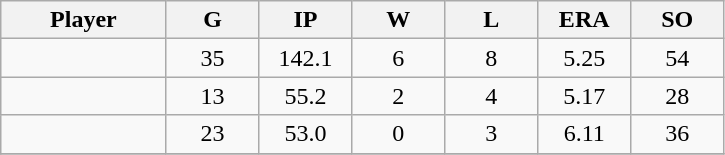<table class="wikitable sortable">
<tr>
<th bgcolor="#DDDDFF" width="16%">Player</th>
<th bgcolor="#DDDDFF" width="9%">G</th>
<th bgcolor="#DDDDFF" width="9%">IP</th>
<th bgcolor="#DDDDFF" width="9%">W</th>
<th bgcolor="#DDDDFF" width="9%">L</th>
<th bgcolor="#DDDDFF" width="9%">ERA</th>
<th bgcolor="#DDDDFF" width="9%">SO</th>
</tr>
<tr align="center">
<td></td>
<td>35</td>
<td>142.1</td>
<td>6</td>
<td>8</td>
<td>5.25</td>
<td>54</td>
</tr>
<tr align="center">
<td></td>
<td>13</td>
<td>55.2</td>
<td>2</td>
<td>4</td>
<td>5.17</td>
<td>28</td>
</tr>
<tr align=center>
<td></td>
<td>23</td>
<td>53.0</td>
<td>0</td>
<td>3</td>
<td>6.11</td>
<td>36</td>
</tr>
<tr align="center">
</tr>
</table>
